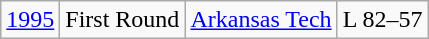<table class="wikitable">
<tr align="center">
<td><a href='#'>1995</a></td>
<td>First Round</td>
<td><a href='#'>Arkansas Tech</a></td>
<td>L 82–57</td>
</tr>
</table>
